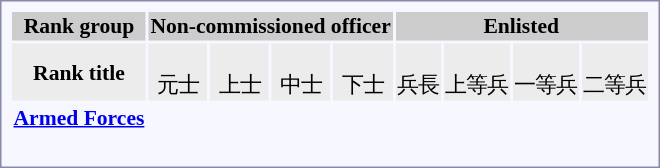<table bgcolor=#f7f8ff style="border:1px solid #8888aa; padding:5px; margin-bottom:15px; font-size:90%; text-align:center;">
<tr bgcolor=#CCC>
<th>Rank group</th>
<th colspan=4>Non-commissioned officer</th>
<th colspan=4>Enlisted</th>
</tr>
<tr bgcolor=#ececec>
<td><strong>Rank title</strong></td>
<td><br>元士<br></td>
<td><br>上士<br></td>
<td><br>中士<br></td>
<td><br>下士<br></td>
<td><br>兵長<br></td>
<td><br>上等兵<br></td>
<td><br>一等兵<br></td>
<td><br>二等兵<br></td>
</tr>
<tr>
<td><strong> <a href='#'>Armed Forces</a></strong></td>
<td></td>
<td></td>
<td></td>
<td></td>
<td></td>
<td></td>
<td></td>
<td></td>
</tr>
<tr>
<td><strong></strong></td>
<td></td>
<td></td>
<td></td>
<td></td>
<td></td>
<td></td>
<td></td>
<td></td>
</tr>
<tr>
<td><strong></strong></td>
<td></td>
<td></td>
<td></td>
<td></td>
<td></td>
<td></td>
<td></td>
<td></td>
</tr>
<tr>
<td><strong></strong></td>
<td></td>
<td></td>
<td></td>
<td></td>
<td></td>
<td></td>
<td></td>
<td></td>
</tr>
<tr>
<td><strong></strong></td>
<td></td>
<td></td>
<td></td>
<td></td>
<td></td>
<td></td>
<td></td>
<td></td>
</tr>
</table>
